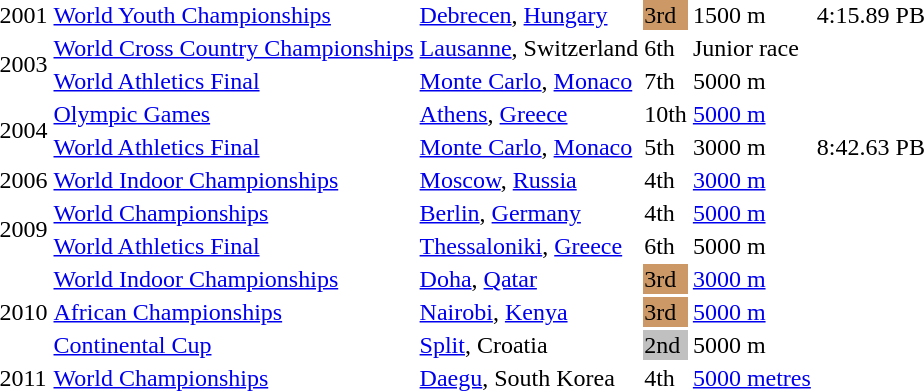<table>
<tr>
<td>2001</td>
<td><a href='#'>World Youth Championships</a></td>
<td><a href='#'>Debrecen</a>, <a href='#'>Hungary</a></td>
<td bgcolor="cc9966">3rd</td>
<td>1500 m</td>
<td>4:15.89 PB</td>
</tr>
<tr>
<td rowspan=2>2003</td>
<td><a href='#'>World Cross Country Championships</a></td>
<td><a href='#'>Lausanne</a>, Switzerland</td>
<td>6th</td>
<td>Junior race</td>
</tr>
<tr>
<td><a href='#'>World Athletics Final</a></td>
<td><a href='#'>Monte Carlo</a>, <a href='#'>Monaco</a></td>
<td>7th</td>
<td>5000 m</td>
</tr>
<tr>
<td rowspan=2>2004</td>
<td><a href='#'>Olympic Games</a></td>
<td><a href='#'>Athens</a>, <a href='#'>Greece</a></td>
<td>10th</td>
<td><a href='#'>5000 m</a></td>
</tr>
<tr>
<td><a href='#'>World Athletics Final</a></td>
<td><a href='#'>Monte Carlo</a>, <a href='#'>Monaco</a></td>
<td>5th</td>
<td>3000 m</td>
<td>8:42.63 PB</td>
</tr>
<tr>
<td>2006</td>
<td><a href='#'>World Indoor Championships</a></td>
<td><a href='#'>Moscow</a>, <a href='#'>Russia</a></td>
<td>4th</td>
<td><a href='#'>3000 m</a></td>
</tr>
<tr>
<td rowspan=2>2009</td>
<td><a href='#'>World Championships</a></td>
<td><a href='#'>Berlin</a>, <a href='#'>Germany</a></td>
<td>4th</td>
<td><a href='#'>5000 m</a></td>
</tr>
<tr>
<td><a href='#'>World Athletics Final</a></td>
<td><a href='#'>Thessaloniki</a>, <a href='#'>Greece</a></td>
<td>6th</td>
<td>5000 m</td>
</tr>
<tr>
<td rowspan=3>2010</td>
<td><a href='#'>World Indoor Championships</a></td>
<td><a href='#'>Doha</a>, <a href='#'>Qatar</a></td>
<td bgcolor="cc9966">3rd</td>
<td><a href='#'>3000 m</a></td>
</tr>
<tr>
<td><a href='#'>African Championships</a></td>
<td><a href='#'>Nairobi</a>, <a href='#'>Kenya</a></td>
<td bgcolor="cc9966">3rd</td>
<td><a href='#'>5000 m</a></td>
</tr>
<tr>
<td><a href='#'>Continental Cup</a></td>
<td><a href='#'>Split</a>, Croatia</td>
<td bgcolor=silver>2nd</td>
<td>5000 m</td>
</tr>
<tr>
<td>2011</td>
<td><a href='#'>World Championships</a></td>
<td><a href='#'>Daegu</a>, South Korea</td>
<td>4th</td>
<td><a href='#'>5000 metres</a></td>
</tr>
</table>
